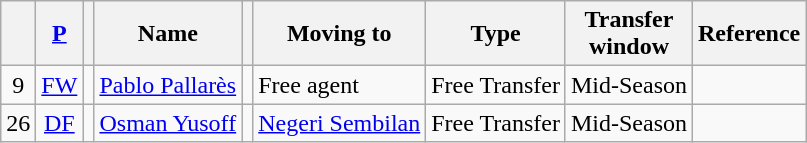<table class="wikitable sortable" style="text-align:center;">
<tr>
<th></th>
<th><a href='#'>P</a></th>
<th></th>
<th>Name</th>
<th></th>
<th>Moving to</th>
<th>Type</th>
<th>Transfer<br>window</th>
<th>Reference</th>
</tr>
<tr>
<td>9</td>
<td><a href='#'>FW</a></td>
<td></td>
<td align=left><a href='#'>Pablo Pallarès</a></td>
<td></td>
<td align=left>Free agent</td>
<td>Free Transfer</td>
<td>Mid-Season</td>
<td></td>
</tr>
<tr>
<td>26</td>
<td><a href='#'>DF</a></td>
<td></td>
<td align=left><a href='#'>Osman Yusoff</a></td>
<td></td>
<td align=left> <a href='#'>Negeri Sembilan</a></td>
<td>Free Transfer</td>
<td>Mid-Season</td>
<td></td>
</tr>
</table>
